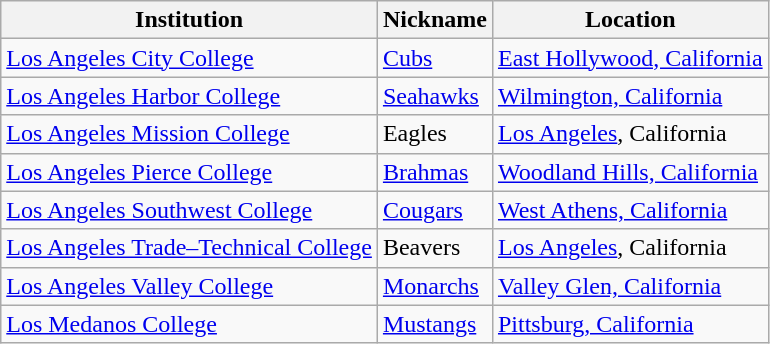<table class="wikitable">
<tr>
<th>Institution</th>
<th>Nickname</th>
<th>Location</th>
</tr>
<tr>
<td><a href='#'>Los Angeles City College</a></td>
<td><a href='#'>Cubs</a></td>
<td><a href='#'>East Hollywood, California</a></td>
</tr>
<tr>
<td><a href='#'>Los Angeles Harbor College</a></td>
<td><a href='#'>Seahawks</a></td>
<td><a href='#'>Wilmington, California</a></td>
</tr>
<tr>
<td><a href='#'>Los Angeles Mission College</a></td>
<td>Eagles</td>
<td><a href='#'>Los Angeles</a>, California</td>
</tr>
<tr>
<td><a href='#'>Los Angeles Pierce College</a></td>
<td><a href='#'>Brahmas</a></td>
<td><a href='#'>Woodland Hills, California</a></td>
</tr>
<tr>
<td><a href='#'>Los Angeles Southwest College</a></td>
<td><a href='#'>Cougars</a></td>
<td><a href='#'>West Athens, California</a></td>
</tr>
<tr>
<td><a href='#'>Los Angeles Trade–Technical College</a></td>
<td>Beavers</td>
<td><a href='#'>Los Angeles</a>, California</td>
</tr>
<tr>
<td><a href='#'>Los Angeles Valley College</a></td>
<td><a href='#'>Monarchs</a></td>
<td><a href='#'>Valley Glen, California</a></td>
</tr>
<tr>
<td><a href='#'>Los Medanos College</a></td>
<td><a href='#'>Mustangs</a></td>
<td><a href='#'>Pittsburg, California</a></td>
</tr>
</table>
